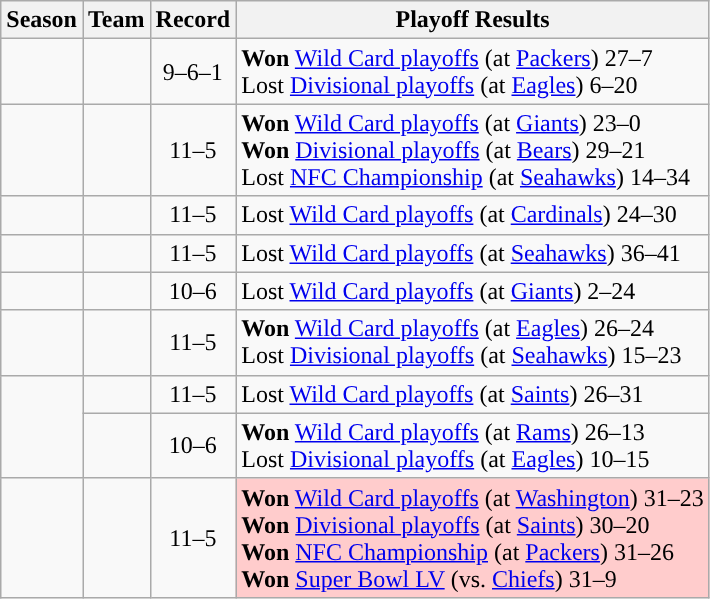<table class="wikitable">
<tr>
<th>Season</th>
<th>Team</th>
<th>Record</th>
<th>Playoff Results</th>
</tr>
<tr>
<td></td>
<td><strong><a href='#'></a></strong></td>
<td align="center">9–6–1</td>
<td><strong>Won</strong> <a href='#'>Wild Card playoffs</a> (at <a href='#'>Packers</a>) 27–7<br>Lost <a href='#'>Divisional playoffs</a> (at <a href='#'>Eagles</a>) 6–20</td>
</tr>
<tr>
<td></td>
<td><strong><a href='#'></a></strong></td>
<td align="center">11–5</td>
<td><strong>Won</strong> <a href='#'>Wild Card playoffs</a> (at <a href='#'>Giants</a>) 23–0<br><strong>Won</strong> <a href='#'>Divisional playoffs</a> (at <a href='#'>Bears</a>) 29–21<br>Lost <a href='#'>NFC Championship</a> (at <a href='#'>Seahawks</a>) 14–34</td>
</tr>
<tr>
<td></td>
<td><strong><a href='#'></a></strong></td>
<td align="center">11–5</td>
<td>Lost <a href='#'>Wild Card playoffs</a> (at <a href='#'>Cardinals</a>) 24–30</td>
</tr>
<tr>
<td></td>
<td><strong><a href='#'></a></strong></td>
<td align="center">11–5</td>
<td>Lost <a href='#'>Wild Card playoffs</a> (at <a href='#'>Seahawks</a>) 36–41</td>
</tr>
<tr>
<td></td>
<td><strong><a href='#'></a></strong></td>
<td align="center">10–6</td>
<td>Lost <a href='#'>Wild Card playoffs</a> (at <a href='#'>Giants</a>) 2–24</td>
</tr>
<tr>
<td></td>
<td><strong><a href='#'></a></strong></td>
<td align="center">11–5</td>
<td><strong>Won</strong> <a href='#'>Wild Card playoffs</a> (at <a href='#'>Eagles</a>) 26–24 <br> Lost <a href='#'>Divisional playoffs</a> (at <a href='#'>Seahawks</a>) 15–23</td>
</tr>
<tr>
<td rowspan="2"></td>
<td><strong><a href='#'></a></strong></td>
<td align="center">11–5</td>
<td>Lost <a href='#'>Wild Card playoffs</a> (at <a href='#'>Saints</a>) 26–31</td>
</tr>
<tr>
<td><strong><a href='#'></a></strong></td>
<td align="center">10–6</td>
<td><strong>Won</strong> <a href='#'>Wild Card playoffs</a> (at <a href='#'>Rams</a>) 26–13 <br> Lost <a href='#'>Divisional playoffs</a> (at <a href='#'>Eagles</a>) 10–15</td>
</tr>
<tr>
<td></td>
<td><strong><a href='#'></a></strong></td>
<td align="center">11–5</td>
<td bgcolor="#ffcccc"><strong>Won</strong> <a href='#'>Wild Card playoffs</a> (at <a href='#'>Washington</a>) 31–23 <br><strong>Won</strong> <a href='#'>Divisional playoffs</a> (at <a href='#'>Saints</a>) 30–20 <br> <strong>Won</strong> <a href='#'>NFC Championship</a> (at <a href='#'>Packers</a>) 31–26 <br> <strong>Won</strong> <a href='#'>Super Bowl LV</a> (vs. <a href='#'>Chiefs</a>) 31–9</td>
</tr>
</table>
